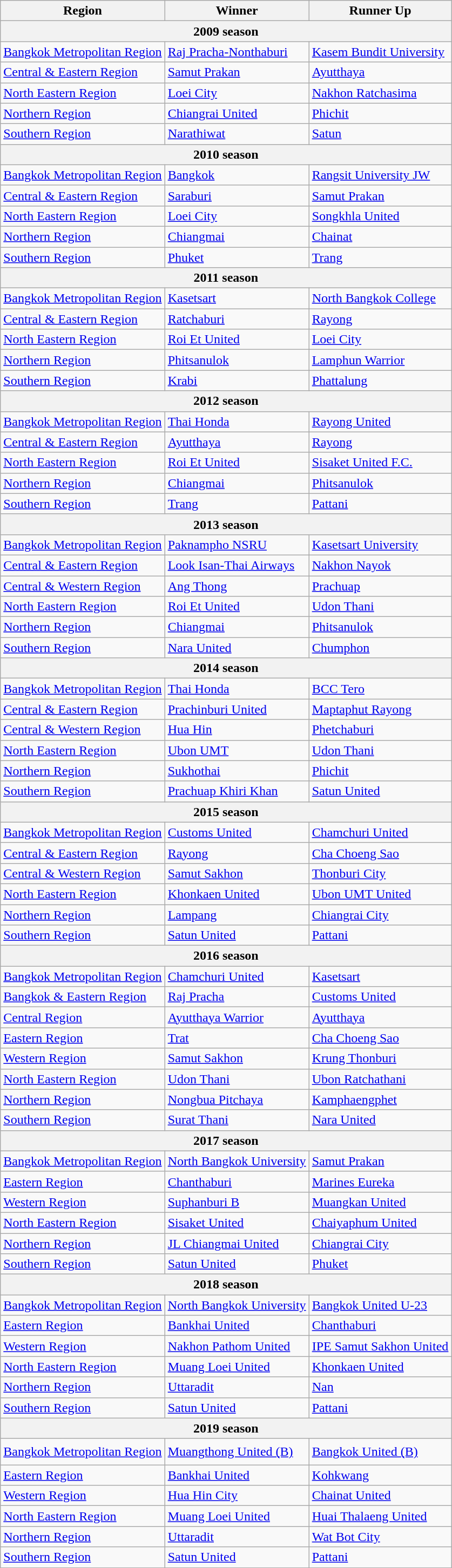<table class="wikitable">
<tr>
<th>Region</th>
<th>Winner</th>
<th>Runner Up</th>
</tr>
<tr>
<th colspan="3">2009 season</th>
</tr>
<tr>
<td><a href='#'>Bangkok Metropolitan Region</a></td>
<td><a href='#'>Raj Pracha-Nonthaburi</a></td>
<td><a href='#'>Kasem Bundit University</a></td>
</tr>
<tr>
<td><a href='#'>Central & Eastern Region</a></td>
<td><a href='#'>Samut Prakan</a></td>
<td><a href='#'>Ayutthaya</a></td>
</tr>
<tr>
<td><a href='#'>North Eastern Region</a></td>
<td><a href='#'>Loei City</a></td>
<td><a href='#'>Nakhon Ratchasima</a></td>
</tr>
<tr>
<td><a href='#'>Northern Region</a></td>
<td><a href='#'>Chiangrai United</a></td>
<td><a href='#'>Phichit</a></td>
</tr>
<tr>
<td><a href='#'>Southern Region</a></td>
<td><a href='#'>Narathiwat</a></td>
<td><a href='#'>Satun</a></td>
</tr>
<tr>
<th colspan="3">2010 season</th>
</tr>
<tr>
<td><a href='#'>Bangkok Metropolitan Region</a></td>
<td><a href='#'>Bangkok</a></td>
<td><a href='#'>Rangsit University JW</a></td>
</tr>
<tr>
<td><a href='#'>Central & Eastern Region</a></td>
<td><a href='#'>Saraburi</a></td>
<td><a href='#'>Samut Prakan</a></td>
</tr>
<tr>
<td><a href='#'>North Eastern Region</a></td>
<td><a href='#'>Loei City</a></td>
<td><a href='#'>Songkhla United</a></td>
</tr>
<tr>
<td><a href='#'>Northern Region</a></td>
<td><a href='#'>Chiangmai</a></td>
<td><a href='#'>Chainat</a></td>
</tr>
<tr>
<td><a href='#'>Southern Region</a></td>
<td><a href='#'>Phuket</a></td>
<td><a href='#'>Trang</a></td>
</tr>
<tr>
<th colspan="3">2011 season</th>
</tr>
<tr>
<td><a href='#'>Bangkok Metropolitan Region</a></td>
<td><a href='#'>Kasetsart</a></td>
<td><a href='#'>North Bangkok College</a></td>
</tr>
<tr>
<td><a href='#'>Central & Eastern Region</a></td>
<td><a href='#'>Ratchaburi</a></td>
<td><a href='#'>Rayong</a></td>
</tr>
<tr>
<td><a href='#'>North Eastern Region</a></td>
<td><a href='#'>Roi Et United</a></td>
<td><a href='#'>Loei City</a></td>
</tr>
<tr>
<td><a href='#'>Northern Region</a></td>
<td><a href='#'>Phitsanulok</a></td>
<td><a href='#'>Lamphun Warrior</a></td>
</tr>
<tr>
<td><a href='#'>Southern Region</a></td>
<td><a href='#'>Krabi</a></td>
<td><a href='#'>Phattalung</a></td>
</tr>
<tr>
<th colspan="3">2012 season</th>
</tr>
<tr>
<td><a href='#'>Bangkok Metropolitan Region</a></td>
<td><a href='#'>Thai Honda</a></td>
<td><a href='#'>Rayong United</a></td>
</tr>
<tr>
<td><a href='#'>Central & Eastern Region</a></td>
<td><a href='#'>Ayutthaya</a></td>
<td><a href='#'>Rayong</a></td>
</tr>
<tr>
<td><a href='#'>North Eastern Region</a></td>
<td><a href='#'>Roi Et United</a></td>
<td><a href='#'>Sisaket United F.C.</a></td>
</tr>
<tr>
<td><a href='#'>Northern Region</a></td>
<td><a href='#'>Chiangmai</a></td>
<td><a href='#'>Phitsanulok</a></td>
</tr>
<tr>
<td><a href='#'>Southern Region</a></td>
<td><a href='#'>Trang</a></td>
<td><a href='#'>Pattani</a></td>
</tr>
<tr>
<th colspan="3">2013 season</th>
</tr>
<tr>
<td><a href='#'>Bangkok Metropolitan Region</a></td>
<td><a href='#'>Paknampho NSRU</a></td>
<td><a href='#'>Kasetsart University</a></td>
</tr>
<tr>
<td><a href='#'>Central & Eastern Region</a></td>
<td><a href='#'>Look Isan-Thai Airways</a></td>
<td><a href='#'>Nakhon Nayok</a></td>
</tr>
<tr>
<td><a href='#'>Central & Western Region</a></td>
<td><a href='#'>Ang Thong</a></td>
<td><a href='#'>Prachuap</a></td>
</tr>
<tr>
<td><a href='#'>North Eastern Region</a></td>
<td><a href='#'>Roi Et United</a></td>
<td><a href='#'>Udon Thani</a></td>
</tr>
<tr>
<td><a href='#'>Northern Region</a></td>
<td><a href='#'>Chiangmai</a></td>
<td><a href='#'>Phitsanulok</a></td>
</tr>
<tr>
<td><a href='#'>Southern Region</a></td>
<td><a href='#'>Nara United</a></td>
<td><a href='#'>Chumphon</a></td>
</tr>
<tr>
<th colspan="3">2014 season</th>
</tr>
<tr>
<td><a href='#'>Bangkok Metropolitan Region</a></td>
<td><a href='#'>Thai Honda</a></td>
<td><a href='#'>BCC Tero</a></td>
</tr>
<tr>
<td><a href='#'>Central & Eastern Region</a></td>
<td><a href='#'>Prachinburi United</a></td>
<td><a href='#'>Maptaphut Rayong</a></td>
</tr>
<tr>
<td><a href='#'>Central & Western Region</a></td>
<td><a href='#'>Hua Hin</a></td>
<td><a href='#'>Phetchaburi</a></td>
</tr>
<tr>
<td><a href='#'>North Eastern Region</a></td>
<td><a href='#'>Ubon UMT</a></td>
<td><a href='#'>Udon Thani</a></td>
</tr>
<tr>
<td><a href='#'>Northern Region</a></td>
<td><a href='#'>Sukhothai</a></td>
<td><a href='#'>Phichit</a></td>
</tr>
<tr>
<td><a href='#'>Southern Region</a></td>
<td><a href='#'>Prachuap Khiri Khan</a></td>
<td><a href='#'>Satun United</a></td>
</tr>
<tr>
<th colspan="3">2015 season</th>
</tr>
<tr>
<td><a href='#'>Bangkok Metropolitan Region</a></td>
<td><a href='#'>Customs United</a></td>
<td><a href='#'>Chamchuri United</a></td>
</tr>
<tr>
<td><a href='#'>Central & Eastern Region</a></td>
<td><a href='#'>Rayong</a></td>
<td><a href='#'>Cha Choeng Sao</a></td>
</tr>
<tr>
<td><a href='#'>Central & Western Region</a></td>
<td><a href='#'>Samut Sakhon</a></td>
<td><a href='#'>Thonburi City</a></td>
</tr>
<tr>
<td><a href='#'>North Eastern Region</a></td>
<td><a href='#'>Khonkaen United</a></td>
<td><a href='#'>Ubon UMT United</a></td>
</tr>
<tr>
<td><a href='#'>Northern Region</a></td>
<td><a href='#'>Lampang</a></td>
<td><a href='#'>Chiangrai City</a></td>
</tr>
<tr>
<td><a href='#'>Southern Region</a></td>
<td><a href='#'>Satun United</a></td>
<td><a href='#'>Pattani</a></td>
</tr>
<tr>
<th colspan="3">2016 season</th>
</tr>
<tr>
<td><a href='#'>Bangkok Metropolitan Region</a></td>
<td><a href='#'>Chamchuri United</a></td>
<td><a href='#'>Kasetsart</a></td>
</tr>
<tr>
<td><a href='#'>Bangkok & Eastern Region</a></td>
<td><a href='#'>Raj Pracha</a></td>
<td><a href='#'>Customs United</a></td>
</tr>
<tr>
<td><a href='#'>Central Region</a></td>
<td><a href='#'>Ayutthaya Warrior</a></td>
<td><a href='#'>Ayutthaya</a></td>
</tr>
<tr>
<td><a href='#'>Eastern Region</a></td>
<td><a href='#'>Trat</a></td>
<td><a href='#'>Cha Choeng Sao</a></td>
</tr>
<tr>
<td><a href='#'>Western Region</a></td>
<td><a href='#'>Samut Sakhon</a></td>
<td><a href='#'>Krung Thonburi</a></td>
</tr>
<tr>
<td><a href='#'>North Eastern Region</a></td>
<td><a href='#'>Udon Thani</a></td>
<td><a href='#'>Ubon Ratchathani</a></td>
</tr>
<tr>
<td><a href='#'>Northern Region</a></td>
<td><a href='#'>Nongbua Pitchaya</a></td>
<td><a href='#'>Kamphaengphet</a></td>
</tr>
<tr>
<td><a href='#'>Southern Region</a></td>
<td><a href='#'>Surat Thani</a></td>
<td><a href='#'>Nara United</a></td>
</tr>
<tr>
<th colspan="3">2017 season</th>
</tr>
<tr>
<td><a href='#'>Bangkok Metropolitan Region</a></td>
<td><a href='#'>North Bangkok University</a></td>
<td><a href='#'>Samut Prakan</a></td>
</tr>
<tr>
<td><a href='#'>Eastern Region</a></td>
<td><a href='#'>Chanthaburi</a></td>
<td><a href='#'>Marines Eureka</a></td>
</tr>
<tr>
<td><a href='#'>Western Region</a></td>
<td><a href='#'>Suphanburi B</a></td>
<td><a href='#'>Muangkan United</a></td>
</tr>
<tr>
<td><a href='#'>North Eastern Region</a></td>
<td><a href='#'>Sisaket United</a></td>
<td><a href='#'>Chaiyaphum United</a></td>
</tr>
<tr>
<td><a href='#'>Northern Region</a></td>
<td><a href='#'>JL Chiangmai United</a></td>
<td><a href='#'>Chiangrai City</a></td>
</tr>
<tr>
<td><a href='#'>Southern Region</a></td>
<td><a href='#'>Satun United</a></td>
<td><a href='#'>Phuket</a></td>
</tr>
<tr>
<th colspan="3">2018 season</th>
</tr>
<tr>
<td><a href='#'>Bangkok Metropolitan Region</a></td>
<td><a href='#'>North Bangkok University</a></td>
<td><a href='#'>Bangkok United U-23</a></td>
</tr>
<tr>
<td><a href='#'>Eastern Region</a></td>
<td><a href='#'>Bankhai United</a></td>
<td><a href='#'>Chanthaburi</a></td>
</tr>
<tr>
<td><a href='#'>Western Region</a></td>
<td><a href='#'>Nakhon Pathom United</a></td>
<td><a href='#'>IPE Samut Sakhon United</a></td>
</tr>
<tr>
<td><a href='#'>North Eastern Region</a></td>
<td><a href='#'>Muang Loei United</a></td>
<td><a href='#'>Khonkaen United</a></td>
</tr>
<tr>
<td><a href='#'>Northern Region</a></td>
<td><a href='#'>Uttaradit</a></td>
<td><a href='#'>Nan</a></td>
</tr>
<tr>
<td><a href='#'>Southern Region</a></td>
<td><a href='#'>Satun United</a></td>
<td><a href='#'>Pattani</a></td>
</tr>
<tr>
<th colspan="3">2019 season</th>
</tr>
<tr>
<td><a href='#'>Bangkok Metropolitan Region</a></td>
<td><a href='#'>Muangthong United (ฺB)</a></td>
<td><a href='#'>Bangkok United (ฺB)</a></td>
</tr>
<tr>
<td><a href='#'>Eastern Region</a></td>
<td><a href='#'>Bankhai United</a></td>
<td><a href='#'>Kohkwang</a></td>
</tr>
<tr>
<td><a href='#'>Western Region</a></td>
<td><a href='#'>Hua Hin City</a></td>
<td><a href='#'>Chainat United</a></td>
</tr>
<tr>
<td><a href='#'>North Eastern Region</a></td>
<td><a href='#'>Muang Loei United</a></td>
<td><a href='#'>Huai Thalaeng United</a></td>
</tr>
<tr>
<td><a href='#'>Northern Region</a></td>
<td><a href='#'>Uttaradit</a></td>
<td><a href='#'>Wat Bot City</a></td>
</tr>
<tr>
<td><a href='#'>Southern Region</a></td>
<td><a href='#'>Satun United</a></td>
<td><a href='#'>Pattani</a></td>
</tr>
<tr>
</tr>
</table>
